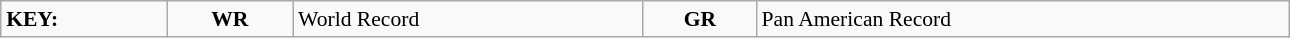<table class="wikitable" style="margin:0.5em auto; font-size:90%;position:relative;" width=68%>
<tr>
<td><strong>KEY:</strong></td>
<td align=center><strong>WR</strong></td>
<td>World Record</td>
<td align=center><strong>GR</strong></td>
<td>Pan American Record</td>
</tr>
</table>
